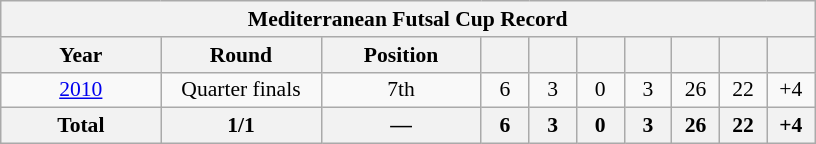<table class="wikitable" style="text-align: center; font-size: 90%;">
<tr>
<th colspan=10>Mediterranean Futsal Cup Record</th>
</tr>
<tr>
<th width=100>Year</th>
<th width=100>Round</th>
<th width=100>Position</th>
<th width=25></th>
<th width=25></th>
<th width=25></th>
<th width=25></th>
<th width=25></th>
<th width=25></th>
<th width=25></th>
</tr>
<tr>
<td> <a href='#'>2010</a></td>
<td>Quarter finals</td>
<td>7th</td>
<td>6</td>
<td>3</td>
<td>0</td>
<td>3</td>
<td>26</td>
<td>22</td>
<td>+4</td>
</tr>
<tr>
<th><strong>Total</strong></th>
<th>1/1</th>
<th>—</th>
<th>6</th>
<th>3</th>
<th>0</th>
<th>3</th>
<th>26</th>
<th>22</th>
<th>+4</th>
</tr>
</table>
